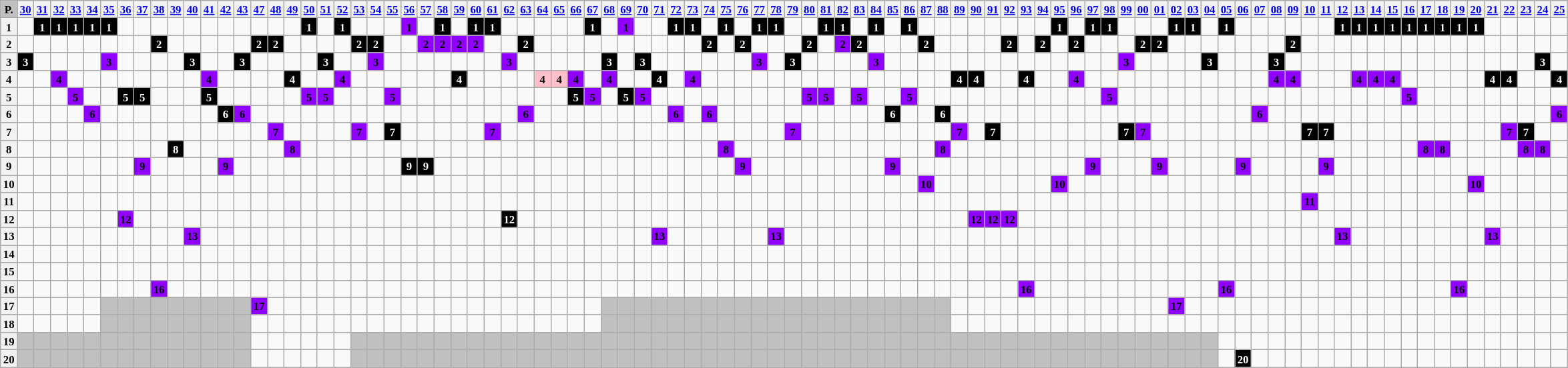<table class="wikitable" style="text-align: center; font-size:70%">
<tr>
<th style="background:#c0c0c0">P.</th>
<th><a href='#'>30</a></th>
<th><a href='#'>31</a></th>
<th><a href='#'>32</a></th>
<th><a href='#'>33</a></th>
<th><a href='#'>34</a></th>
<th><a href='#'>35</a></th>
<th><a href='#'>36</a></th>
<th><a href='#'>37</a></th>
<th><a href='#'>38</a></th>
<th><a href='#'>39</a></th>
<th><a href='#'>40</a></th>
<th><a href='#'>41</a></th>
<th><a href='#'>42</a></th>
<th><a href='#'>43</a></th>
<th><a href='#'>47</a></th>
<th><a href='#'>48</a></th>
<th><a href='#'>49</a></th>
<th><a href='#'>50</a></th>
<th><a href='#'>51</a></th>
<th><a href='#'>52</a></th>
<th><a href='#'>53</a></th>
<th><a href='#'>54</a></th>
<th><a href='#'>55</a></th>
<th><a href='#'>56</a></th>
<th><a href='#'>57</a></th>
<th><a href='#'>58</a></th>
<th><a href='#'>59</a></th>
<th><a href='#'>60</a></th>
<th><a href='#'>61</a></th>
<th><a href='#'>62</a></th>
<th><a href='#'>63</a></th>
<th><a href='#'>64</a></th>
<th><a href='#'>65</a></th>
<th><a href='#'>66</a></th>
<th><a href='#'>67</a></th>
<th><a href='#'>68</a></th>
<th><a href='#'>69</a></th>
<th><a href='#'>70</a></th>
<th><a href='#'>71</a></th>
<th><a href='#'>72</a></th>
<th><a href='#'>73</a></th>
<th><a href='#'>74</a></th>
<th><a href='#'>75</a></th>
<th><a href='#'>76</a></th>
<th><a href='#'>77</a></th>
<th><a href='#'>78</a></th>
<th><a href='#'>79</a></th>
<th><a href='#'>80</a></th>
<th><a href='#'>81</a></th>
<th><a href='#'>82</a></th>
<th><a href='#'>83</a></th>
<th><a href='#'>84</a></th>
<th><a href='#'>85</a></th>
<th><a href='#'>86</a></th>
<th><a href='#'>87</a></th>
<th><a href='#'>88</a></th>
<th><a href='#'>89</a></th>
<th><a href='#'>90</a></th>
<th><a href='#'>91</a></th>
<th><a href='#'>92</a></th>
<th><a href='#'>93</a></th>
<th><a href='#'>94</a></th>
<th><a href='#'>95</a></th>
<th><a href='#'>96</a></th>
<th><a href='#'>97</a></th>
<th><a href='#'>98</a></th>
<th><a href='#'>99</a></th>
<th><a href='#'>00</a></th>
<th><a href='#'>01</a></th>
<th><a href='#'>02</a></th>
<th><a href='#'>03</a></th>
<th><a href='#'>04</a></th>
<th><a href='#'>05</a></th>
<th><a href='#'>06</a></th>
<th><a href='#'>07</a></th>
<th><a href='#'>08</a></th>
<th><a href='#'>09</a></th>
<th><a href='#'>10</a></th>
<th><a href='#'>11</a></th>
<th><a href='#'>12</a></th>
<th><a href='#'>13</a></th>
<th><a href='#'>14</a></th>
<th><a href='#'>15</a></th>
<th><a href='#'>16</a></th>
<th><a href='#'>17</a></th>
<th><a href='#'>18</a></th>
<th><a href='#'>19</a></th>
<th><a href='#'>20</a></th>
<th><a href='#'>21</a></th>
<th><a href='#'>22</a></th>
<th><a href='#'>23</a></th>
<th><a href='#'>24</a></th>
<th><a href='#'>25</a></th>
</tr>
<tr>
<th>1</th>
<td></td>
<td style="background-color:black;color:white;"><strong>1</strong></td>
<td style="background-color:black;color:white;"><strong>1</strong></td>
<td style="background-color:black;color:white;"><strong>1</strong></td>
<td style="background-color:black;color:white;"><strong>1</strong></td>
<td style="background-color:black;color:white;"><strong>1</strong></td>
<td></td>
<td></td>
<td></td>
<td></td>
<td></td>
<td></td>
<td></td>
<td></td>
<td></td>
<td></td>
<td></td>
<td style="background-color:black;color:white;"><strong>1</strong></td>
<td></td>
<td style="background-color:black;color:white;"><strong>1</strong></td>
<td></td>
<td></td>
<td></td>
<td style="background-color:#8F00FF";color:white;"><strong>1</strong></td>
<td></td>
<td style="background-color:black;color:white;"><strong>1</strong></td>
<td></td>
<td style="background-color:black;color:white;"><strong>1</strong></td>
<td style="background-color:black;color:white;"><strong>1</strong></td>
<td></td>
<td></td>
<td></td>
<td></td>
<td></td>
<td style="background-color:black;color:white;"><strong>1</strong></td>
<td></td>
<td style="background-color:#8F00FF";color:white;"><strong>1</strong></td>
<td></td>
<td></td>
<td style="background-color:black;color:white;"><strong>1</strong></td>
<td style="background-color:black;color:white;"><strong>1</strong></td>
<td></td>
<td style="background-color:black;color:white;"><strong>1</strong></td>
<td></td>
<td style="background-color:black;color:white;"><strong>1</strong></td>
<td style="background-color:black;color:white;"><strong>1</strong></td>
<td></td>
<td></td>
<td style="background-color:black;color:white;"><strong>1</strong></td>
<td style="background-color:black;color:white;"><strong>1</strong></td>
<td></td>
<td style="background-color:black;color:white;"><strong>1</strong></td>
<td></td>
<td style="background-color:black;color:white;"><strong>1</strong></td>
<td></td>
<td></td>
<td></td>
<td></td>
<td></td>
<td></td>
<td></td>
<td></td>
<td style="background-color:black;color:white;"><strong>1</strong></td>
<td></td>
<td style="background-color:black;color:white;"><strong>1</strong></td>
<td style="background-color:black;color:white;"><strong>1</strong></td>
<td></td>
<td></td>
<td></td>
<td style="background-color:black;color:white;"><strong>1</strong></td>
<td style="background-color:black;color:white;"><strong>1</strong></td>
<td></td>
<td style="background-color:black;color:white;"><strong>1</strong></td>
<td></td>
<td></td>
<td></td>
<td></td>
<td></td>
<td></td>
<td style="background-color:black;color:white;"><strong>1</strong></td>
<td style="background-color:black;color:white;"><strong>1</strong></td>
<td style="background-color:black;color:white;"><strong>1</strong></td>
<td style="background-color:black;color:white;"><strong>1</strong></td>
<td style="background-color:black;color:white;"><strong>1</strong></td>
<td style="background-color:black;color:white;"><strong>1</strong></td>
<td style="background-color:black;color:white;"><strong>1</strong></td>
<td style="background-color:black;color:white;"><strong>1</strong></td>
<td style="background-color:black;color:white;"><strong>1</strong></td>
<td></td>
<td></td>
<td></td>
<td></td>
<td></td>
</tr>
<tr>
<th>2</th>
<td></td>
<td></td>
<td></td>
<td></td>
<td></td>
<td></td>
<td></td>
<td></td>
<td style="background-color:black;color:white;"><strong>2</strong></td>
<td></td>
<td></td>
<td></td>
<td></td>
<td></td>
<td style="background-color:black;color:white;"><strong>2</strong></td>
<td style="background-color:black;color:white;"><strong>2</strong></td>
<td></td>
<td></td>
<td></td>
<td></td>
<td style="background-color:black;color:white;"><strong>2</strong></td>
<td style="background-color:black;color:white;"><strong>2</strong></td>
<td></td>
<td></td>
<td style="background-color:#8F00FF";color:white;"><strong>2</strong></td>
<td style="background-color:#8F00FF";color:white;"><strong>2</strong></td>
<td style="background-color:#8F00FF";color:white;"><strong>2</strong></td>
<td style="background-color:#8F00FF";color:white;"><strong>2</strong></td>
<td></td>
<td></td>
<td style="background-color:black;color:white;"><strong>2</strong></td>
<td></td>
<td></td>
<td></td>
<td></td>
<td></td>
<td></td>
<td></td>
<td></td>
<td></td>
<td></td>
<td style="background-color:black;color:white;"><strong>2</strong></td>
<td></td>
<td style="background-color:black;color:white;"><strong>2</strong></td>
<td></td>
<td></td>
<td></td>
<td style="background-color:black;color:white;"><strong>2</strong></td>
<td></td>
<td style="background-color:#8F00FF";color:white;"><strong>2</strong></td>
<td style="background-color:black;color:white;"><strong>2</strong></td>
<td></td>
<td></td>
<td></td>
<td style="background-color:black;color:white;"><strong>2</strong></td>
<td></td>
<td></td>
<td></td>
<td></td>
<td style="background-color:black;color:white;"><strong>2</strong></td>
<td></td>
<td style="background-color:black;color:white;"><strong>2</strong></td>
<td></td>
<td style="background-color:black;color:white;"><strong>2</strong></td>
<td></td>
<td></td>
<td></td>
<td style="background-color:black;color:white;"><strong>2</strong></td>
<td style="background-color:black;color:white;"><strong>2</strong></td>
<td></td>
<td></td>
<td></td>
<td></td>
<td></td>
<td></td>
<td></td>
<td style="background-color:black;color:white;"><strong>2</strong></td>
<td></td>
<td></td>
<td></td>
<td></td>
<td></td>
<td></td>
<td></td>
<td></td>
<td></td>
<td></td>
<td></td>
<td></td>
<td></td>
<td></td>
<td></td>
<td></td>
</tr>
<tr>
<th>3</th>
<td style="background-color:black;color:white;"><strong>3</strong></td>
<td></td>
<td></td>
<td></td>
<td></td>
<td style="background-color:#8F00FF";color:white;"><strong>3</strong></td>
<td></td>
<td></td>
<td></td>
<td></td>
<td style="background-color:black;color:white;"><strong>3</strong></td>
<td></td>
<td></td>
<td style="background-color:black;color:white;"><strong>3</strong></td>
<td></td>
<td></td>
<td></td>
<td></td>
<td style="background-color:black;color:white;"><strong>3</strong></td>
<td></td>
<td></td>
<td style="background-color:#8F00FF";color:white;"><strong>3</strong></td>
<td></td>
<td></td>
<td></td>
<td></td>
<td></td>
<td></td>
<td></td>
<td style="background-color:#8F00FF";color:white;"><strong>3</strong></td>
<td></td>
<td></td>
<td></td>
<td></td>
<td></td>
<td style="background-color:black;color:white;"><strong>3</strong></td>
<td></td>
<td style="background-color:black;color:white;"><strong>3</strong></td>
<td></td>
<td></td>
<td></td>
<td></td>
<td></td>
<td></td>
<td style="background-color:#8F00FF";color:white;"><strong>3</strong></td>
<td></td>
<td style="background-color:black;color:white;"><strong>3</strong></td>
<td></td>
<td></td>
<td></td>
<td></td>
<td style="background-color:#8F00FF";color:white;"><strong>3</strong></td>
<td></td>
<td></td>
<td></td>
<td></td>
<td></td>
<td></td>
<td></td>
<td></td>
<td></td>
<td></td>
<td></td>
<td></td>
<td></td>
<td></td>
<td style="background-color:#8F00FF";color:white;"><strong>3</strong></td>
<td></td>
<td></td>
<td></td>
<td></td>
<td style="background-color:black;color:white;"><strong>3</strong></td>
<td></td>
<td></td>
<td></td>
<td style="background-color:black;color:white;"><strong>3</strong></td>
<td></td>
<td></td>
<td></td>
<td></td>
<td></td>
<td></td>
<td></td>
<td></td>
<td></td>
<td></td>
<td></td>
<td></td>
<td></td>
<td></td>
<td></td>
<td style="background-color:black;color:white;"><strong>3</strong></td>
<td></td>
</tr>
<tr>
<th>4</th>
<td></td>
<td></td>
<td style="background-color:#8F00FF";color:white;"><strong>4</strong></td>
<td></td>
<td></td>
<td></td>
<td></td>
<td></td>
<td></td>
<td></td>
<td></td>
<td style="background-color:#8F00FF";color:white;"><strong>4</strong></td>
<td></td>
<td></td>
<td></td>
<td></td>
<td style="background-color:black;color:white;"><strong>4</strong></td>
<td></td>
<td></td>
<td style="background-color:#8F00FF";color:white;"><strong>4</strong></td>
<td></td>
<td></td>
<td></td>
<td></td>
<td></td>
<td></td>
<td style="background-color:black;color:white;"><strong>4</strong></td>
<td></td>
<td></td>
<td></td>
<td></td>
<td style="background-color:pink;color:black;"><strong>4</strong></td>
<td style="background-color:pink;color:black;"><strong>4</strong></td>
<td style="background-color:#8F00FF";color:white;"><strong>4</strong></td>
<td></td>
<td style="background-color:#8F00FF";color:white;"><strong>4</strong></td>
<td></td>
<td></td>
<td style="background-color:black;color:white;"><strong>4</strong></td>
<td></td>
<td style="background-color:#8F00FF";color:white;"><strong>4</strong></td>
<td></td>
<td></td>
<td></td>
<td></td>
<td></td>
<td></td>
<td></td>
<td></td>
<td></td>
<td></td>
<td></td>
<td></td>
<td></td>
<td></td>
<td></td>
<td style="background-color:black;color:white;"><strong>4</strong></td>
<td style="background-color:black;color:white;"><strong>4</strong></td>
<td></td>
<td></td>
<td style="background-color:black;color:white;"><strong>4</strong></td>
<td></td>
<td></td>
<td style="background-color:#8F00FF";color:white;"><strong>4</strong></td>
<td></td>
<td></td>
<td></td>
<td></td>
<td></td>
<td></td>
<td></td>
<td></td>
<td></td>
<td></td>
<td></td>
<td style="background-color:#8F00FF";color:white;"><strong>4</strong></td>
<td style="background-color:#8F00FF";color:white;"><strong>4</strong></td>
<td></td>
<td></td>
<td></td>
<td style="background-color:#8F00FF";color:white;"><strong>4</strong></td>
<td style="background-color:#8F00FF";color:white;"><strong>4</strong></td>
<td style="background-color:#8F00FF";color:white;"><strong>4</strong></td>
<td></td>
<td></td>
<td></td>
<td></td>
<td></td>
<td style="background-color:black;color:white;"><strong>4</strong></td>
<td style="background-color:black;color:white;"><strong>4</strong></td>
<td></td>
<td></td>
<td style="background-color:black;color:white;"><strong>4</strong></td>
</tr>
<tr>
<th>5</th>
<td></td>
<td></td>
<td></td>
<td style="background-color:#8F00FF";color:white;"><strong>5</strong></td>
<td></td>
<td></td>
<td style="background-color:black;color:white;"><strong>5</strong></td>
<td style="background-color:black;color:white;"><strong>5</strong></td>
<td></td>
<td></td>
<td></td>
<td style="background-color:black;color:white;"><strong>5</strong></td>
<td></td>
<td></td>
<td></td>
<td></td>
<td></td>
<td style="background-color:#8F00FF";color:white;"><strong>5</strong></td>
<td style="background-color:#8F00FF";color:white;"><strong>5</strong></td>
<td></td>
<td></td>
<td></td>
<td style="background-color:#8F00FF";color:white;"><strong>5</strong></td>
<td></td>
<td></td>
<td></td>
<td></td>
<td></td>
<td></td>
<td></td>
<td></td>
<td></td>
<td></td>
<td style="background-color:black;color:white;"><strong>5</strong></td>
<td style="background-color:#8F00FF";color:white;"><strong>5</strong></td>
<td></td>
<td style="background-color:black;color:white;"><strong>5</strong></td>
<td style="background-color:#8F00FF";color:white;"><strong>5</strong></td>
<td></td>
<td></td>
<td></td>
<td></td>
<td></td>
<td></td>
<td></td>
<td></td>
<td></td>
<td style="background-color:#8F00FF";color:white;"><strong>5</strong></td>
<td style="background-color:#8F00FF";color:white;"><strong>5</strong></td>
<td></td>
<td style="background-color:#8F00FF";color:white;"><strong>5</strong></td>
<td></td>
<td></td>
<td style="background-color:#8F00FF";color:white;"><strong>5</strong></td>
<td></td>
<td></td>
<td></td>
<td></td>
<td></td>
<td></td>
<td></td>
<td></td>
<td></td>
<td></td>
<td></td>
<td style="background-color:#8F00FF";color:white;"><strong>5</strong></td>
<td></td>
<td></td>
<td></td>
<td></td>
<td></td>
<td></td>
<td></td>
<td></td>
<td></td>
<td></td>
<td></td>
<td></td>
<td></td>
<td></td>
<td></td>
<td></td>
<td></td>
<td style="background-color:#8F00FF";color:white;"><strong>5</strong></td>
<td></td>
<td></td>
<td></td>
<td></td>
<td></td>
<td></td>
<td></td>
<td></td>
<td></td>
</tr>
<tr>
<th>6</th>
<td></td>
<td></td>
<td></td>
<td></td>
<td style="background-color:#8F00FF";color:white;"><strong>6</strong></td>
<td></td>
<td></td>
<td></td>
<td></td>
<td></td>
<td></td>
<td></td>
<td style="background-color:black;color:white;"><strong>6</strong></td>
<td style="background-color:#8F00FF";color:white;"><strong>6</strong></td>
<td></td>
<td></td>
<td></td>
<td></td>
<td></td>
<td></td>
<td></td>
<td></td>
<td></td>
<td></td>
<td></td>
<td></td>
<td></td>
<td></td>
<td></td>
<td></td>
<td style="background-color:#8F00FF";color:white;"><strong>6</strong></td>
<td></td>
<td></td>
<td></td>
<td></td>
<td></td>
<td></td>
<td></td>
<td></td>
<td style="background-color:#8F00FF";color:white;"><strong>6</strong></td>
<td></td>
<td style="background-color:#8F00FF";color:white;"><strong>6</strong></td>
<td></td>
<td></td>
<td></td>
<td></td>
<td></td>
<td></td>
<td></td>
<td></td>
<td></td>
<td></td>
<td style="background-color:black;color:white;"><strong>6</strong></td>
<td></td>
<td></td>
<td style="background-color:black;color:white;"><strong>6</strong></td>
<td></td>
<td></td>
<td></td>
<td></td>
<td></td>
<td></td>
<td></td>
<td></td>
<td></td>
<td></td>
<td></td>
<td></td>
<td></td>
<td></td>
<td></td>
<td></td>
<td></td>
<td></td>
<td style="background-color:#8F00FF";color:white;"><strong>6</strong></td>
<td></td>
<td></td>
<td></td>
<td></td>
<td></td>
<td></td>
<td></td>
<td></td>
<td></td>
<td></td>
<td></td>
<td></td>
<td></td>
<td></td>
<td></td>
<td></td>
<td></td>
<td style="background-color:#8F00FF";color:white;"><strong>6</strong></td>
</tr>
<tr>
<th>7</th>
<td></td>
<td></td>
<td></td>
<td></td>
<td></td>
<td></td>
<td></td>
<td></td>
<td></td>
<td></td>
<td></td>
<td></td>
<td></td>
<td></td>
<td></td>
<td style="background-color:#8F00FF";color:white;"><strong>7</strong></td>
<td></td>
<td></td>
<td></td>
<td></td>
<td style="background-color:#8F00FF";color:white;"><strong>7</strong></td>
<td></td>
<td style="background-color:black;color:white;"><strong>7</strong></td>
<td></td>
<td></td>
<td></td>
<td></td>
<td></td>
<td style="background-color:#8F00FF";color:white;"><strong>7</strong></td>
<td></td>
<td></td>
<td></td>
<td></td>
<td></td>
<td></td>
<td></td>
<td></td>
<td></td>
<td></td>
<td></td>
<td></td>
<td></td>
<td></td>
<td></td>
<td></td>
<td></td>
<td style="background-color:#8F00FF";color:white;"><strong>7</strong></td>
<td></td>
<td></td>
<td></td>
<td></td>
<td></td>
<td></td>
<td></td>
<td></td>
<td></td>
<td style="background-color:#8F00FF";color:white;"><strong>7</strong></td>
<td></td>
<td style="background-color:black;color:white;"><strong>7</strong></td>
<td></td>
<td></td>
<td></td>
<td></td>
<td></td>
<td></td>
<td></td>
<td style="background-color:black;color:white;"><strong>7</strong></td>
<td style="background-color:#8F00FF";color:white;"><strong>7</strong></td>
<td></td>
<td></td>
<td></td>
<td></td>
<td></td>
<td></td>
<td></td>
<td></td>
<td></td>
<td style="background-color:black;color:white;"><strong>7</strong></td>
<td style="background-color:black;color:white;"><strong>7</strong></td>
<td></td>
<td></td>
<td></td>
<td></td>
<td></td>
<td></td>
<td></td>
<td></td>
<td></td>
<td></td>
<td style="background-color:#8F00FF";color:white;"><strong>7</strong></td>
<td style="background-color:black;color:white;"><strong>7</strong></td>
<td></td>
<td></td>
</tr>
<tr>
<th>8</th>
<td></td>
<td></td>
<td></td>
<td></td>
<td></td>
<td></td>
<td></td>
<td></td>
<td></td>
<td style="background-color:black;color:white;"><strong>8</strong></td>
<td></td>
<td></td>
<td></td>
<td></td>
<td></td>
<td></td>
<td style="background-color:#8F00FF";color:white;"><strong>8</strong></td>
<td></td>
<td></td>
<td></td>
<td></td>
<td></td>
<td></td>
<td></td>
<td></td>
<td></td>
<td></td>
<td></td>
<td></td>
<td></td>
<td></td>
<td></td>
<td></td>
<td></td>
<td></td>
<td></td>
<td></td>
<td></td>
<td></td>
<td></td>
<td></td>
<td></td>
<td style="background-color:#8F00FF";color:white;"><strong>8</strong></td>
<td></td>
<td></td>
<td></td>
<td></td>
<td></td>
<td></td>
<td></td>
<td></td>
<td></td>
<td></td>
<td></td>
<td></td>
<td style="background-color:#8F00FF";color:white;"><strong>8</strong></td>
<td></td>
<td></td>
<td></td>
<td></td>
<td></td>
<td></td>
<td></td>
<td></td>
<td></td>
<td></td>
<td></td>
<td></td>
<td></td>
<td></td>
<td></td>
<td></td>
<td></td>
<td></td>
<td></td>
<td></td>
<td></td>
<td></td>
<td></td>
<td></td>
<td></td>
<td></td>
<td></td>
<td></td>
<td style="background-color:#8F00FF";color:white;"><strong>8</strong></td>
<td style="background-color:#8F00FF";color:white;"><strong>8</strong></td>
<td></td>
<td></td>
<td></td>
<td></td>
<td style="background-color:#8F00FF";color:white;"><strong>8</strong></td>
<td style="background-color:#8F00FF";color:white;"><strong>8</strong></td>
<td></td>
</tr>
<tr>
<th>9</th>
<td></td>
<td></td>
<td></td>
<td></td>
<td></td>
<td></td>
<td></td>
<td style="background-color:#8F00FF";color:white;"><strong>9</strong></td>
<td></td>
<td></td>
<td></td>
<td></td>
<td style="background-color:#8F00FF";color:white;"><strong>9</strong></td>
<td></td>
<td></td>
<td></td>
<td></td>
<td></td>
<td></td>
<td></td>
<td></td>
<td></td>
<td></td>
<td style="background-color:black;color:white;"><strong>9</strong></td>
<td style="background-color:black;color:white;"><strong>9</strong></td>
<td></td>
<td></td>
<td></td>
<td></td>
<td></td>
<td></td>
<td></td>
<td></td>
<td></td>
<td></td>
<td></td>
<td></td>
<td></td>
<td></td>
<td></td>
<td></td>
<td></td>
<td></td>
<td style="background-color:#8F00FF";color:white;"><strong>9</strong></td>
<td></td>
<td></td>
<td></td>
<td></td>
<td></td>
<td></td>
<td></td>
<td></td>
<td style="background-color:#8F00FF";color:white;"><strong>9</strong></td>
<td></td>
<td></td>
<td></td>
<td></td>
<td></td>
<td></td>
<td></td>
<td></td>
<td></td>
<td></td>
<td></td>
<td style="background-color:#8F00FF";color:white;"><strong>9</strong></td>
<td></td>
<td></td>
<td></td>
<td style="background-color:#8F00FF";color:white;"><strong>9</strong></td>
<td></td>
<td></td>
<td></td>
<td></td>
<td style="background-color:#8F00FF";color:white;"><strong>9</strong></td>
<td></td>
<td></td>
<td></td>
<td></td>
<td style="background-color:#8F00FF";color:white;"><strong>9</strong></td>
<td></td>
<td></td>
<td></td>
<td></td>
<td></td>
<td></td>
<td></td>
<td></td>
<td></td>
<td></td>
<td></td>
<td></td>
<td></td>
<td></td>
</tr>
<tr>
<th>10</th>
<td></td>
<td></td>
<td></td>
<td></td>
<td></td>
<td></td>
<td></td>
<td></td>
<td></td>
<td></td>
<td></td>
<td></td>
<td></td>
<td></td>
<td></td>
<td></td>
<td></td>
<td></td>
<td></td>
<td></td>
<td></td>
<td></td>
<td></td>
<td></td>
<td></td>
<td></td>
<td></td>
<td></td>
<td></td>
<td></td>
<td></td>
<td></td>
<td></td>
<td></td>
<td></td>
<td></td>
<td></td>
<td></td>
<td></td>
<td></td>
<td></td>
<td></td>
<td></td>
<td></td>
<td></td>
<td></td>
<td></td>
<td></td>
<td></td>
<td></td>
<td></td>
<td></td>
<td></td>
<td></td>
<td style="background-color:#8F00FF";color:white;"><strong>10</strong></td>
<td></td>
<td></td>
<td></td>
<td></td>
<td></td>
<td></td>
<td></td>
<td style="background-color:#8F00FF";color:white;"><strong>10</strong></td>
<td></td>
<td></td>
<td></td>
<td></td>
<td></td>
<td></td>
<td></td>
<td></td>
<td></td>
<td></td>
<td></td>
<td></td>
<td></td>
<td></td>
<td></td>
<td></td>
<td></td>
<td></td>
<td></td>
<td></td>
<td></td>
<td></td>
<td></td>
<td></td>
<td style="background-color:#8F00FF";color:white;"><strong>10</strong></td>
<td></td>
<td></td>
<td></td>
<td></td>
<td></td>
</tr>
<tr>
<th>11</th>
<td></td>
<td></td>
<td></td>
<td></td>
<td></td>
<td></td>
<td></td>
<td></td>
<td></td>
<td></td>
<td></td>
<td></td>
<td></td>
<td></td>
<td></td>
<td></td>
<td></td>
<td></td>
<td></td>
<td></td>
<td></td>
<td></td>
<td></td>
<td></td>
<td></td>
<td></td>
<td></td>
<td></td>
<td></td>
<td></td>
<td></td>
<td></td>
<td></td>
<td></td>
<td></td>
<td></td>
<td></td>
<td></td>
<td></td>
<td></td>
<td></td>
<td></td>
<td></td>
<td></td>
<td></td>
<td></td>
<td></td>
<td></td>
<td></td>
<td></td>
<td></td>
<td></td>
<td></td>
<td></td>
<td></td>
<td></td>
<td></td>
<td></td>
<td></td>
<td></td>
<td></td>
<td></td>
<td></td>
<td></td>
<td></td>
<td></td>
<td></td>
<td></td>
<td></td>
<td></td>
<td></td>
<td></td>
<td></td>
<td></td>
<td></td>
<td></td>
<td></td>
<td style="background-color:#8F00FF";color:white;"><strong>11</strong></td>
<td></td>
<td></td>
<td></td>
<td></td>
<td></td>
<td></td>
<td></td>
<td></td>
<td></td>
<td></td>
<td></td>
<td></td>
<td></td>
<td></td>
<td></td>
</tr>
<tr>
<th>12</th>
<td></td>
<td></td>
<td></td>
<td></td>
<td></td>
<td></td>
<td style="background-color:#8F00FF";color:white;"><strong>12</strong></td>
<td></td>
<td></td>
<td></td>
<td></td>
<td></td>
<td></td>
<td></td>
<td></td>
<td></td>
<td></td>
<td></td>
<td></td>
<td></td>
<td></td>
<td></td>
<td></td>
<td></td>
<td></td>
<td></td>
<td></td>
<td></td>
<td></td>
<td style="background-color:black;color:white;"><strong>12</strong></td>
<td></td>
<td></td>
<td></td>
<td></td>
<td></td>
<td></td>
<td></td>
<td></td>
<td></td>
<td></td>
<td></td>
<td></td>
<td></td>
<td></td>
<td></td>
<td></td>
<td></td>
<td></td>
<td></td>
<td></td>
<td></td>
<td></td>
<td></td>
<td></td>
<td></td>
<td></td>
<td></td>
<td style="background-color:#8F00FF";color:white;"><strong>12</strong></td>
<td style="background-color:#8F00FF";color:white;"><strong>12</strong></td>
<td style="background-color:#8F00FF";color:white;"><strong>12</strong></td>
<td></td>
<td></td>
<td></td>
<td></td>
<td></td>
<td></td>
<td></td>
<td></td>
<td></td>
<td></td>
<td></td>
<td></td>
<td></td>
<td></td>
<td></td>
<td></td>
<td></td>
<td></td>
<td></td>
<td></td>
<td></td>
<td></td>
<td></td>
<td></td>
<td></td>
<td></td>
<td></td>
<td></td>
<td></td>
<td></td>
<td></td>
<td></td>
<td></td>
</tr>
<tr>
<th>13</th>
<td></td>
<td></td>
<td></td>
<td></td>
<td></td>
<td></td>
<td></td>
<td></td>
<td></td>
<td></td>
<td style="background-color:#8F00FF";color:white;"><strong>13</strong></td>
<td></td>
<td></td>
<td></td>
<td></td>
<td></td>
<td></td>
<td></td>
<td></td>
<td></td>
<td></td>
<td></td>
<td></td>
<td></td>
<td></td>
<td></td>
<td></td>
<td></td>
<td></td>
<td></td>
<td></td>
<td></td>
<td></td>
<td></td>
<td></td>
<td></td>
<td></td>
<td></td>
<td style="background-color:#8F00FF";color:white;"><strong>13</strong></td>
<td></td>
<td></td>
<td></td>
<td></td>
<td></td>
<td></td>
<td style="background-color:#8F00FF";color:white;"><strong>13</strong></td>
<td></td>
<td></td>
<td></td>
<td></td>
<td></td>
<td></td>
<td></td>
<td></td>
<td></td>
<td></td>
<td></td>
<td></td>
<td></td>
<td></td>
<td></td>
<td></td>
<td></td>
<td></td>
<td></td>
<td></td>
<td></td>
<td></td>
<td></td>
<td></td>
<td></td>
<td></td>
<td></td>
<td></td>
<td></td>
<td></td>
<td></td>
<td></td>
<td></td>
<td style="background-color:#8F00FF";color:white;"><strong>13</strong></td>
<td></td>
<td></td>
<td></td>
<td></td>
<td></td>
<td></td>
<td></td>
<td></td>
<td style="background-color:#8F00FF";color:white;"><strong>13</strong></td>
<td></td>
<td></td>
<td></td>
<td></td>
</tr>
<tr>
<th>14</th>
<td></td>
<td></td>
<td></td>
<td></td>
<td></td>
<td></td>
<td></td>
<td></td>
<td></td>
<td></td>
<td></td>
<td></td>
<td></td>
<td></td>
<td></td>
<td></td>
<td></td>
<td></td>
<td></td>
<td></td>
<td></td>
<td></td>
<td></td>
<td></td>
<td></td>
<td></td>
<td></td>
<td></td>
<td></td>
<td></td>
<td></td>
<td></td>
<td></td>
<td></td>
<td></td>
<td></td>
<td></td>
<td></td>
<td></td>
<td></td>
<td></td>
<td></td>
<td></td>
<td></td>
<td></td>
<td></td>
<td></td>
<td></td>
<td></td>
<td></td>
<td></td>
<td></td>
<td></td>
<td></td>
<td></td>
<td></td>
<td></td>
<td></td>
<td></td>
<td></td>
<td></td>
<td></td>
<td></td>
<td></td>
<td></td>
<td></td>
<td></td>
<td></td>
<td></td>
<td></td>
<td></td>
<td></td>
<td></td>
<td></td>
<td></td>
<td></td>
<td></td>
<td></td>
<td></td>
<td></td>
<td></td>
<td></td>
<td></td>
<td></td>
<td></td>
<td></td>
<td></td>
<td></td>
<td></td>
<td></td>
<td></td>
<td></td>
<td></td>
</tr>
<tr>
<th>15</th>
<td></td>
<td></td>
<td></td>
<td></td>
<td></td>
<td></td>
<td></td>
<td></td>
<td></td>
<td></td>
<td></td>
<td></td>
<td></td>
<td></td>
<td></td>
<td></td>
<td></td>
<td></td>
<td></td>
<td></td>
<td></td>
<td></td>
<td></td>
<td></td>
<td></td>
<td></td>
<td></td>
<td></td>
<td></td>
<td></td>
<td></td>
<td></td>
<td></td>
<td></td>
<td></td>
<td></td>
<td></td>
<td></td>
<td></td>
<td></td>
<td></td>
<td></td>
<td></td>
<td></td>
<td></td>
<td></td>
<td></td>
<td></td>
<td></td>
<td></td>
<td></td>
<td></td>
<td></td>
<td></td>
<td></td>
<td></td>
<td></td>
<td></td>
<td></td>
<td></td>
<td></td>
<td></td>
<td></td>
<td></td>
<td></td>
<td></td>
<td></td>
<td></td>
<td></td>
<td></td>
<td></td>
<td></td>
<td></td>
<td></td>
<td></td>
<td></td>
<td></td>
<td></td>
<td></td>
<td></td>
<td></td>
<td></td>
<td></td>
<td></td>
<td></td>
<td></td>
<td></td>
<td></td>
<td></td>
<td></td>
<td></td>
<td></td>
<td></td>
</tr>
<tr>
<th>16</th>
<td></td>
<td></td>
<td></td>
<td></td>
<td></td>
<td></td>
<td></td>
<td></td>
<td style="background-color:#8F00FF";color:white;"><strong>16</strong></td>
<td></td>
<td></td>
<td></td>
<td></td>
<td></td>
<td></td>
<td></td>
<td></td>
<td></td>
<td></td>
<td></td>
<td></td>
<td></td>
<td></td>
<td></td>
<td></td>
<td></td>
<td></td>
<td></td>
<td></td>
<td></td>
<td></td>
<td></td>
<td></td>
<td></td>
<td></td>
<td></td>
<td></td>
<td></td>
<td></td>
<td></td>
<td></td>
<td></td>
<td></td>
<td></td>
<td></td>
<td></td>
<td></td>
<td></td>
<td></td>
<td></td>
<td></td>
<td></td>
<td></td>
<td></td>
<td></td>
<td></td>
<td></td>
<td></td>
<td></td>
<td></td>
<td style="background-color:#8F00FF";color:white;"><strong>16</strong></td>
<td></td>
<td></td>
<td></td>
<td></td>
<td></td>
<td></td>
<td></td>
<td></td>
<td></td>
<td></td>
<td></td>
<td style="background-color:#8F00FF";color:white;"><strong>16</strong></td>
<td></td>
<td></td>
<td></td>
<td></td>
<td></td>
<td></td>
<td></td>
<td></td>
<td></td>
<td></td>
<td></td>
<td></td>
<td></td>
<td style="background-color:#8F00FF";color:white;"><strong>16</strong></td>
<td></td>
<td></td>
<td></td>
<td></td>
<td></td>
<td></td>
</tr>
<tr>
<th>17</th>
<td></td>
<td></td>
<td></td>
<td></td>
<td></td>
<td style="background:#c0c0c0"></td>
<td style="background:#c0c0c0"></td>
<td style="background:#c0c0c0"></td>
<td style="background:#c0c0c0"></td>
<td style="background:#c0c0c0"></td>
<td style="background:#c0c0c0"></td>
<td style="background:#c0c0c0"></td>
<td style="background:#c0c0c0"></td>
<td style="background:#c0c0c0"></td>
<td style="background-color:#8F00FF";color:white;"><strong>17</strong></td>
<td></td>
<td></td>
<td></td>
<td></td>
<td></td>
<td></td>
<td></td>
<td></td>
<td></td>
<td></td>
<td></td>
<td></td>
<td></td>
<td></td>
<td></td>
<td></td>
<td></td>
<td></td>
<td></td>
<td></td>
<td style="background:#c0c0c0"></td>
<td style="background:#c0c0c0"></td>
<td style="background:#c0c0c0"></td>
<td style="background:#c0c0c0"></td>
<td style="background:#c0c0c0"></td>
<td style="background:#c0c0c0"></td>
<td style="background:#c0c0c0"></td>
<td style="background:#c0c0c0"></td>
<td style="background:#c0c0c0"></td>
<td style="background:#c0c0c0"></td>
<td style="background:#c0c0c0"></td>
<td style="background:#c0c0c0"></td>
<td style="background:#c0c0c0"></td>
<td style="background:#c0c0c0"></td>
<td style="background:#c0c0c0"></td>
<td style="background:#c0c0c0"></td>
<td style="background:#c0c0c0"></td>
<td style="background:#c0c0c0"></td>
<td style="background:#c0c0c0"></td>
<td style="background:#c0c0c0"></td>
<td style="background:#c0c0c0"></td>
<td></td>
<td></td>
<td></td>
<td></td>
<td></td>
<td></td>
<td></td>
<td></td>
<td></td>
<td></td>
<td></td>
<td></td>
<td></td>
<td style="background-color:#8F00FF";color:white;"><strong>17</strong></td>
<td></td>
<td></td>
<td></td>
<td></td>
<td></td>
<td></td>
<td></td>
<td></td>
<td></td>
<td></td>
<td></td>
<td></td>
<td></td>
<td></td>
<td></td>
<td></td>
<td></td>
<td></td>
<td></td>
<td></td>
<td></td>
<td></td>
<td></td>
</tr>
<tr>
<th>18</th>
<td></td>
<td></td>
<td></td>
<td></td>
<td></td>
<td style="background:#c0c0c0"></td>
<td style="background:#c0c0c0"></td>
<td style="background:#c0c0c0"></td>
<td style="background:#c0c0c0"></td>
<td style="background:#c0c0c0"></td>
<td style="background:#c0c0c0"></td>
<td style="background:#c0c0c0"></td>
<td style="background:#c0c0c0"></td>
<td style="background:#c0c0c0"></td>
<td></td>
<td></td>
<td></td>
<td></td>
<td></td>
<td></td>
<td></td>
<td></td>
<td></td>
<td></td>
<td></td>
<td></td>
<td></td>
<td></td>
<td></td>
<td></td>
<td></td>
<td></td>
<td></td>
<td></td>
<td></td>
<td style="background:#c0c0c0"></td>
<td style="background:#c0c0c0"></td>
<td style="background:#c0c0c0"></td>
<td style="background:#c0c0c0"></td>
<td style="background:#c0c0c0"></td>
<td style="background:#c0c0c0"></td>
<td style="background:#c0c0c0"></td>
<td style="background:#c0c0c0"></td>
<td style="background:#c0c0c0"></td>
<td style="background:#c0c0c0"></td>
<td style="background:#c0c0c0"></td>
<td style="background:#c0c0c0"></td>
<td style="background:#c0c0c0"></td>
<td style="background:#c0c0c0"></td>
<td style="background:#c0c0c0"></td>
<td style="background:#c0c0c0"></td>
<td style="background:#c0c0c0"></td>
<td style="background:#c0c0c0"></td>
<td style="background:#c0c0c0"></td>
<td style="background:#c0c0c0"></td>
<td style="background:#c0c0c0"></td>
<td></td>
<td></td>
<td></td>
<td></td>
<td></td>
<td></td>
<td></td>
<td></td>
<td></td>
<td></td>
<td></td>
<td></td>
<td></td>
<td></td>
<td></td>
<td></td>
<td></td>
<td></td>
<td></td>
<td></td>
<td></td>
<td></td>
<td></td>
<td></td>
<td></td>
<td></td>
<td></td>
<td></td>
<td></td>
<td></td>
<td></td>
<td></td>
<td></td>
<td></td>
<td></td>
<td></td>
<td></td>
</tr>
<tr>
<th>19</th>
<td style="background:#c0c0c0"></td>
<td style="background:#c0c0c0"></td>
<td style="background:#c0c0c0"></td>
<td style="background:#c0c0c0"></td>
<td style="background:#c0c0c0"></td>
<td style="background:#c0c0c0"></td>
<td style="background:#c0c0c0"></td>
<td style="background:#c0c0c0"></td>
<td style="background:#c0c0c0"></td>
<td style="background:#c0c0c0"></td>
<td style="background:#c0c0c0"></td>
<td style="background:#c0c0c0"></td>
<td style="background:#c0c0c0"></td>
<td style="background:#c0c0c0"></td>
<td></td>
<td></td>
<td></td>
<td></td>
<td></td>
<td></td>
<td style="background:#c0c0c0"></td>
<td style="background:#c0c0c0"></td>
<td style="background:#c0c0c0"></td>
<td style="background:#c0c0c0"></td>
<td style="background:#c0c0c0"></td>
<td style="background:#c0c0c0"></td>
<td style="background:#c0c0c0"></td>
<td style="background:#c0c0c0"></td>
<td style="background:#c0c0c0"></td>
<td style="background:#c0c0c0"></td>
<td style="background:#c0c0c0"></td>
<td style="background:#c0c0c0"></td>
<td style="background:#c0c0c0"></td>
<td style="background:#c0c0c0"></td>
<td style="background:#c0c0c0"></td>
<td style="background:#c0c0c0"></td>
<td style="background:#c0c0c0"></td>
<td style="background:#c0c0c0"></td>
<td style="background:#c0c0c0"></td>
<td style="background:#c0c0c0"></td>
<td style="background:#c0c0c0"></td>
<td style="background:#c0c0c0"></td>
<td style="background:#c0c0c0"></td>
<td style="background:#c0c0c0"></td>
<td style="background:#c0c0c0"></td>
<td style="background:#c0c0c0"></td>
<td style="background:#c0c0c0"></td>
<td style="background:#c0c0c0"></td>
<td style="background:#c0c0c0"></td>
<td style="background:#c0c0c0"></td>
<td style="background:#c0c0c0"></td>
<td style="background:#c0c0c0"></td>
<td style="background:#c0c0c0"></td>
<td style="background:#c0c0c0"></td>
<td style="background:#c0c0c0"></td>
<td style="background:#c0c0c0"></td>
<td style="background:#c0c0c0"></td>
<td style="background:#c0c0c0"></td>
<td style="background:#c0c0c0"></td>
<td style="background:#c0c0c0"></td>
<td style="background:#c0c0c0"></td>
<td style="background:#c0c0c0"></td>
<td style="background:#c0c0c0"></td>
<td style="background:#c0c0c0"></td>
<td style="background:#c0c0c0"></td>
<td style="background:#c0c0c0"></td>
<td style="background:#c0c0c0"></td>
<td style="background:#c0c0c0"></td>
<td style="background:#c0c0c0"></td>
<td style="background:#c0c0c0"></td>
<td style="background:#c0c0c0"></td>
<td style="background:#c0c0c0"></td>
<td></td>
<td></td>
<td></td>
<td></td>
<td></td>
<td></td>
<td></td>
<td></td>
<td></td>
<td></td>
<td></td>
<td></td>
<td></td>
<td></td>
<td></td>
<td></td>
<td></td>
<td></td>
<td></td>
<td></td>
<td></td>
</tr>
<tr>
<th>20</th>
<td style="background:#c0c0c0"></td>
<td style="background:#c0c0c0"></td>
<td style="background:#c0c0c0"></td>
<td style="background:#c0c0c0"></td>
<td style="background:#c0c0c0"></td>
<td style="background:#c0c0c0"></td>
<td style="background:#c0c0c0"></td>
<td style="background:#c0c0c0"></td>
<td style="background:#c0c0c0"></td>
<td style="background:#c0c0c0"></td>
<td style="background:#c0c0c0"></td>
<td style="background:#c0c0c0"></td>
<td style="background:#c0c0c0"></td>
<td style="background:#c0c0c0"></td>
<td></td>
<td></td>
<td></td>
<td></td>
<td></td>
<td></td>
<td style="background:#c0c0c0"></td>
<td style="background:#c0c0c0"></td>
<td style="background:#c0c0c0"></td>
<td style="background:#c0c0c0"></td>
<td style="background:#c0c0c0"></td>
<td style="background:#c0c0c0"></td>
<td style="background:#c0c0c0"></td>
<td style="background:#c0c0c0"></td>
<td style="background:#c0c0c0"></td>
<td style="background:#c0c0c0"></td>
<td style="background:#c0c0c0"></td>
<td style="background:#c0c0c0"></td>
<td style="background:#c0c0c0"></td>
<td style="background:#c0c0c0"></td>
<td style="background:#c0c0c0"></td>
<td style="background:#c0c0c0"></td>
<td style="background:#c0c0c0"></td>
<td style="background:#c0c0c0"></td>
<td style="background:#c0c0c0"></td>
<td style="background:#c0c0c0"></td>
<td style="background:#c0c0c0"></td>
<td style="background:#c0c0c0"></td>
<td style="background:#c0c0c0"></td>
<td style="background:#c0c0c0"></td>
<td style="background:#c0c0c0"></td>
<td style="background:#c0c0c0"></td>
<td style="background:#c0c0c0"></td>
<td style="background:#c0c0c0"></td>
<td style="background:#c0c0c0"></td>
<td style="background:#c0c0c0"></td>
<td style="background:#c0c0c0"></td>
<td style="background:#c0c0c0"></td>
<td style="background:#c0c0c0"></td>
<td style="background:#c0c0c0"></td>
<td style="background:#c0c0c0"></td>
<td style="background:#c0c0c0"></td>
<td style="background:#c0c0c0"></td>
<td style="background:#c0c0c0"></td>
<td style="background:#c0c0c0"></td>
<td style="background:#c0c0c0"></td>
<td style="background:#c0c0c0"></td>
<td style="background:#c0c0c0"></td>
<td style="background:#c0c0c0"></td>
<td style="background:#c0c0c0"></td>
<td style="background:#c0c0c0"></td>
<td style="background:#c0c0c0"></td>
<td style="background:#c0c0c0"></td>
<td style="background:#c0c0c0"></td>
<td style="background:#c0c0c0"></td>
<td style="background:#c0c0c0"></td>
<td style="background:#c0c0c0"></td>
<td style="background:#c0c0c0"></td>
<td></td>
<td style="background-color:black;color:white;"><strong>20</strong></td>
<td></td>
<td></td>
<td></td>
<td></td>
<td></td>
<td></td>
<td></td>
<td></td>
<td></td>
<td></td>
<td></td>
<td></td>
<td></td>
<td></td>
<td></td>
<td></td>
<td></td>
<td></td>
<td></td>
</tr>
</table>
